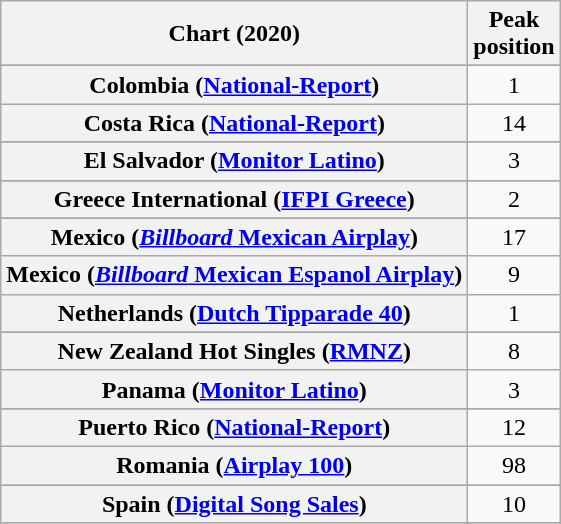<table class="wikitable sortable plainrowheaders" style="text-align:center">
<tr>
<th scope="col">Chart (2020)</th>
<th scope="col">Peak<br>position</th>
</tr>
<tr>
</tr>
<tr>
</tr>
<tr>
</tr>
<tr>
</tr>
<tr>
</tr>
<tr>
<th scope="row">Colombia (<a href='#'>National-Report</a>)</th>
<td>1</td>
</tr>
<tr>
<th scope="row">Costa Rica (<a href='#'>National-Report</a>)</th>
<td>14</td>
</tr>
<tr>
</tr>
<tr>
<th scope="row">El Salvador (<a href='#'>Monitor Latino</a>)</th>
<td>3</td>
</tr>
<tr>
</tr>
<tr>
</tr>
<tr>
</tr>
<tr>
<th scope="row">Greece International (<a href='#'>IFPI Greece</a>)</th>
<td>2</td>
</tr>
<tr>
</tr>
<tr>
</tr>
<tr>
</tr>
<tr>
</tr>
<tr>
<th scope="row">Mexico (<a href='#'><em>Billboard</em> Mexican Airplay</a>)</th>
<td>17</td>
</tr>
<tr>
<th scope="row">Mexico (<a href='#'><em>Billboard</em> Mexican Espanol Airplay</a>)</th>
<td>9</td>
</tr>
<tr>
<th scope="row">Netherlands (<a href='#'>Dutch Tipparade 40</a>)</th>
<td>1</td>
</tr>
<tr>
</tr>
<tr>
<th scope="row">New Zealand Hot Singles (<a href='#'>RMNZ</a>)</th>
<td>8</td>
</tr>
<tr>
<th scope="row">Panama (<a href='#'>Monitor Latino</a>)</th>
<td>3</td>
</tr>
<tr>
</tr>
<tr>
<th scope="row">Puerto Rico (<a href='#'>National-Report</a>)</th>
<td>12</td>
</tr>
<tr>
<th scope="row">Romania (<a href='#'>Airplay 100</a>)</th>
<td>98</td>
</tr>
<tr>
</tr>
<tr>
</tr>
<tr>
<th scope="row">Spain (<a href='#'>Digital Song Sales</a>)</th>
<td>10</td>
</tr>
<tr>
</tr>
<tr>
</tr>
<tr>
</tr>
<tr>
</tr>
<tr>
</tr>
<tr>
</tr>
</table>
